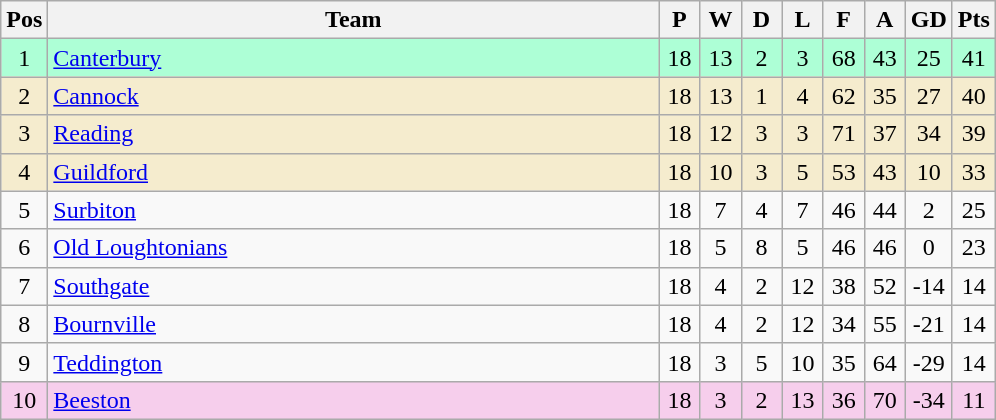<table class="wikitable" style="font-size: 100%">
<tr>
<th width=20>Pos</th>
<th width=400>Team</th>
<th width=20>P</th>
<th width=20>W</th>
<th width=20>D</th>
<th width=20>L</th>
<th width=20>F</th>
<th width=20>A</th>
<th width=20>GD</th>
<th width=20>Pts</th>
</tr>
<tr align=center style="background: #ADFFD6;">
<td>1</td>
<td align="left"><a href='#'>Canterbury</a></td>
<td>18</td>
<td>13</td>
<td>2</td>
<td>3</td>
<td>68</td>
<td>43</td>
<td>25</td>
<td>41</td>
</tr>
<tr align=center style="background: #F5ECCE;">
<td>2</td>
<td align="left"><a href='#'>Cannock</a></td>
<td>18</td>
<td>13</td>
<td>1</td>
<td>4</td>
<td>62</td>
<td>35</td>
<td>27</td>
<td>40</td>
</tr>
<tr align=center style="background: #F5ECCE;">
<td>3</td>
<td align="left"><a href='#'>Reading</a></td>
<td>18</td>
<td>12</td>
<td>3</td>
<td>3</td>
<td>71</td>
<td>37</td>
<td>34</td>
<td>39</td>
</tr>
<tr align=center style="background: #F5ECCE;">
<td>4</td>
<td align="left"><a href='#'>Guildford</a></td>
<td>18</td>
<td>10</td>
<td>3</td>
<td>5</td>
<td>53</td>
<td>43</td>
<td>10</td>
<td>33</td>
</tr>
<tr align=center>
<td>5</td>
<td align="left"><a href='#'>Surbiton</a></td>
<td>18</td>
<td>7</td>
<td>4</td>
<td>7</td>
<td>46</td>
<td>44</td>
<td>2</td>
<td>25</td>
</tr>
<tr align=center>
<td>6</td>
<td align="left"><a href='#'>Old Loughtonians</a></td>
<td>18</td>
<td>5</td>
<td>8</td>
<td>5</td>
<td>46</td>
<td>46</td>
<td>0</td>
<td>23</td>
</tr>
<tr align=center>
<td>7</td>
<td align="left"><a href='#'>Southgate</a></td>
<td>18</td>
<td>4</td>
<td>2</td>
<td>12</td>
<td>38</td>
<td>52</td>
<td>-14</td>
<td>14</td>
</tr>
<tr align=center>
<td>8</td>
<td align="left"><a href='#'>Bournville</a></td>
<td>18</td>
<td>4</td>
<td>2</td>
<td>12</td>
<td>34</td>
<td>55</td>
<td>-21</td>
<td>14</td>
</tr>
<tr align=center>
<td>9</td>
<td align="left"><a href='#'>Teddington</a></td>
<td>18</td>
<td>3</td>
<td>5</td>
<td>10</td>
<td>35</td>
<td>64</td>
<td>-29</td>
<td>14</td>
</tr>
<tr align=center style="background: #F6CEEC;">
<td>10</td>
<td align="left"><a href='#'>Beeston</a></td>
<td>18</td>
<td>3</td>
<td>2</td>
<td>13</td>
<td>36</td>
<td>70</td>
<td>-34</td>
<td>11</td>
</tr>
</table>
